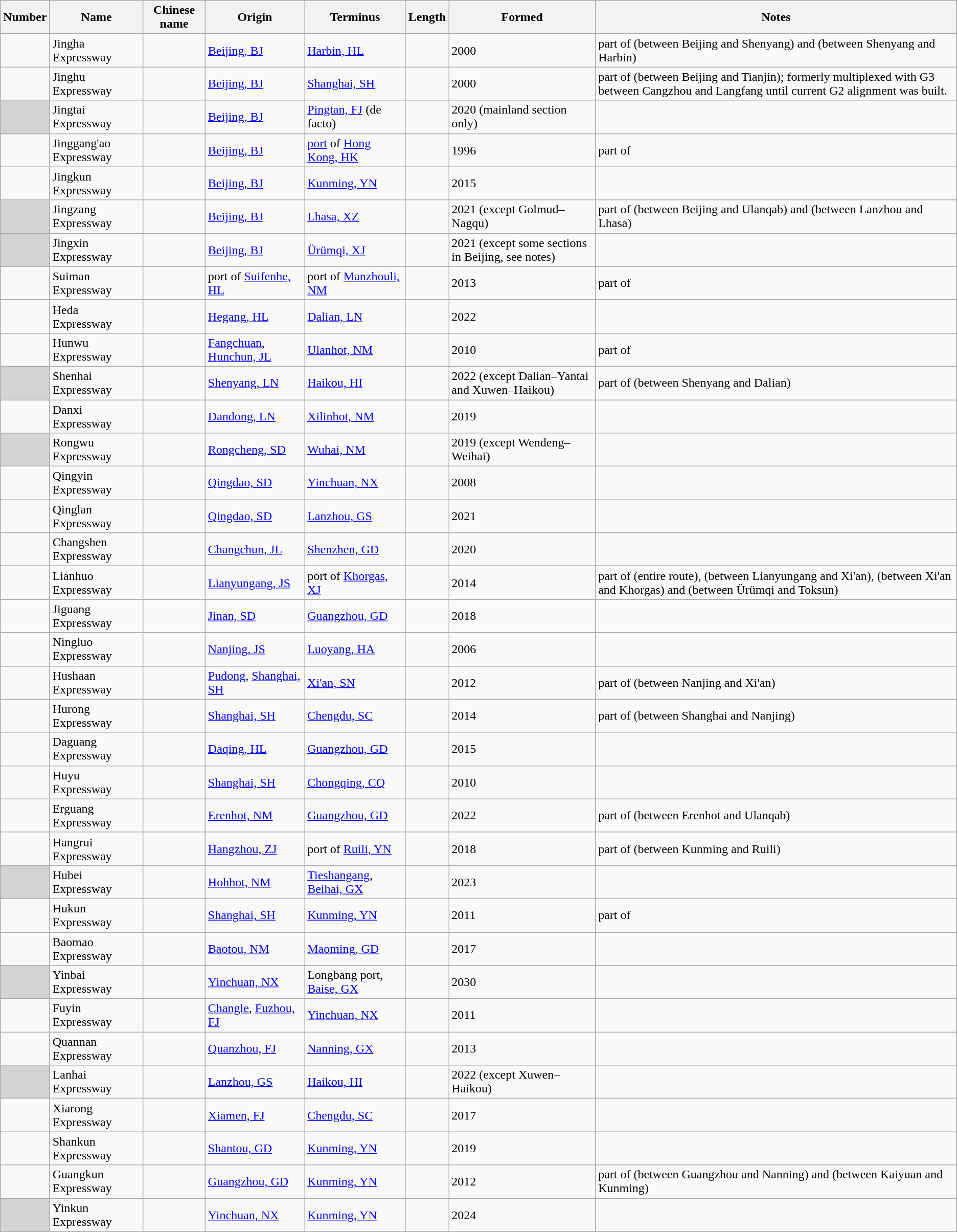<table class="wikitable">
<tr>
<th>Number</th>
<th>Name</th>
<th>Chinese name</th>
<th>Origin</th>
<th>Terminus</th>
<th>Length</th>
<th>Formed</th>
<th>Notes</th>
</tr>
<tr>
<td></td>
<td>Jingha Expressway</td>
<td></td>
<td><a href='#'>Beijing, BJ</a></td>
<td><a href='#'>Harbin, HL</a></td>
<td></td>
<td>2000</td>
<td>part of  (between Beijing and Shenyang) and  (between Shenyang and Harbin)</td>
</tr>
<tr>
<td></td>
<td>Jinghu Expressway</td>
<td></td>
<td><a href='#'>Beijing, BJ</a></td>
<td><a href='#'>Shanghai, SH</a></td>
<td></td>
<td>2000</td>
<td>part of  (between Beijing and Tianjin); formerly multiplexed with G3 between Cangzhou and Langfang until current G2 alignment was built.</td>
</tr>
<tr>
<td style="background:lightgrey;"></td>
<td>Jingtai Expressway</td>
<td></td>
<td><a href='#'>Beijing, BJ</a></td>
<td><a href='#'>Pingtan, FJ</a> (de facto)<br></td>
<td></td>
<td>2020 (mainland section only)</td>
<td></td>
</tr>
<tr>
<td></td>
<td>Jinggang'ao Expressway</td>
<td></td>
<td><a href='#'>Beijing, BJ</a></td>
<td><a href='#'>port</a> of <a href='#'>Hong Kong, HK</a></td>
<td></td>
<td>1996</td>
<td>part of <br></td>
</tr>
<tr>
<td></td>
<td>Jingkun Expressway</td>
<td></td>
<td><a href='#'>Beijing, BJ</a></td>
<td><a href='#'>Kunming, YN</a></td>
<td></td>
<td>2015</td>
<td></td>
</tr>
<tr>
<td style="background:lightgrey;"></td>
<td>Jingzang Expressway</td>
<td></td>
<td><a href='#'>Beijing, BJ</a></td>
<td><a href='#'>Lhasa, XZ</a></td>
<td></td>
<td>2021 (except Golmud–Nagqu)</td>
<td>part of  (between Beijing and Ulanqab) and  (between Lanzhou and Lhasa)<br></td>
</tr>
<tr>
<td style="background:lightgrey;"></td>
<td>Jingxin Expressway</td>
<td></td>
<td><a href='#'>Beijing, BJ</a></td>
<td><a href='#'>Ürümqi, XJ</a></td>
<td></td>
<td>2021 (except some sections in Beijing, see notes)</td>
<td></td>
</tr>
<tr>
<td></td>
<td>Suiman Expressway</td>
<td></td>
<td>port of <a href='#'>Suifenhe, HL</a></td>
<td>port of <a href='#'>Manzhouli, NM</a></td>
<td></td>
<td>2013</td>
<td>part of <br></td>
</tr>
<tr>
<td></td>
<td>Heda Expressway</td>
<td></td>
<td><a href='#'>Hegang, HL</a></td>
<td><a href='#'>Dalian, LN</a></td>
<td></td>
<td>2022</td>
<td></td>
</tr>
<tr>
<td></td>
<td>Hunwu Expressway</td>
<td></td>
<td><a href='#'>Fangchuan</a>, <a href='#'>Hunchun, JL</a></td>
<td><a href='#'>Ulanhot, NM</a></td>
<td></td>
<td>2010</td>
<td>part of <br></td>
</tr>
<tr>
<td style="background:lightgrey;"></td>
<td>Shenhai Expressway</td>
<td></td>
<td><a href='#'>Shenyang, LN</a></td>
<td><a href='#'>Haikou, HI</a></td>
<td></td>
<td>2022 (except Dalian–Yantai and Xuwen–Haikou)</td>
<td>part of  (between Shenyang and Dalian)</td>
</tr>
<tr>
<td></td>
<td>Danxi Expressway</td>
<td></td>
<td><a href='#'>Dandong, LN</a></td>
<td><a href='#'>Xilinhot, NM</a></td>
<td></td>
<td>2019</td>
<td></td>
</tr>
<tr>
<td style="background:lightgrey;"></td>
<td>Rongwu Expressway</td>
<td></td>
<td><a href='#'>Rongcheng, SD</a></td>
<td><a href='#'>Wuhai, NM</a></td>
<td></td>
<td>2019 (except Wendeng–Weihai)</td>
<td></td>
</tr>
<tr>
<td></td>
<td>Qingyin Expressway</td>
<td></td>
<td><a href='#'>Qingdao, SD</a></td>
<td><a href='#'>Yinchuan, NX</a></td>
<td></td>
<td>2008</td>
<td></td>
</tr>
<tr>
<td></td>
<td>Qinglan Expressway</td>
<td></td>
<td><a href='#'>Qingdao, SD</a></td>
<td><a href='#'>Lanzhou, GS</a></td>
<td></td>
<td>2021</td>
<td></td>
</tr>
<tr>
<td></td>
<td>Changshen Expressway</td>
<td></td>
<td><a href='#'>Changchun, JL</a></td>
<td><a href='#'>Shenzhen, GD</a></td>
<td></td>
<td>2020</td>
<td></td>
</tr>
<tr>
<td></td>
<td>Lianhuo Expressway</td>
<td></td>
<td><a href='#'>Lianyungang, JS</a></td>
<td>port of <a href='#'>Khorgas, XJ</a></td>
<td></td>
<td>2014</td>
<td>part of  (entire route),  (between Lianyungang and Xi'an),  (between Xi'an and Khorgas) and  (between Ürümqi and Toksun)<br></td>
</tr>
<tr>
<td></td>
<td>Jiguang Expressway</td>
<td></td>
<td><a href='#'>Jinan, SD</a></td>
<td><a href='#'>Guangzhou, GD</a></td>
<td></td>
<td>2018</td>
<td></td>
</tr>
<tr>
<td></td>
<td>Ningluo Expressway</td>
<td></td>
<td><a href='#'>Nanjing, JS</a></td>
<td><a href='#'>Luoyang, HA</a></td>
<td></td>
<td>2006</td>
<td></td>
</tr>
<tr>
<td></td>
<td>Hushaan Expressway</td>
<td></td>
<td><a href='#'>Pudong</a>, <a href='#'>Shanghai, SH</a></td>
<td><a href='#'>Xi'an, SN</a></td>
<td></td>
<td>2012</td>
<td>part of  (between Nanjing and Xi'an)</td>
</tr>
<tr>
<td></td>
<td>Hurong Expressway</td>
<td></td>
<td><a href='#'>Shanghai, SH</a></td>
<td><a href='#'>Chengdu, SC</a></td>
<td></td>
<td>2014</td>
<td>part of  (between Shanghai and Nanjing)</td>
</tr>
<tr>
<td></td>
<td>Daguang Expressway</td>
<td></td>
<td><a href='#'>Daqing, HL</a></td>
<td><a href='#'>Guangzhou, GD</a></td>
<td></td>
<td>2015</td>
<td></td>
</tr>
<tr>
<td></td>
<td>Huyu Expressway</td>
<td></td>
<td><a href='#'>Shanghai, SH</a></td>
<td><a href='#'>Chongqing, CQ</a></td>
<td></td>
<td>2010</td>
<td></td>
</tr>
<tr>
<td></td>
<td>Erguang Expressway</td>
<td></td>
<td><a href='#'>Erenhot, NM</a></td>
<td><a href='#'>Guangzhou, GD</a></td>
<td></td>
<td>2022</td>
<td>part of  (between Erenhot and Ulanqab)</td>
</tr>
<tr>
<td></td>
<td>Hangrui Expressway</td>
<td></td>
<td><a href='#'>Hangzhou, ZJ</a></td>
<td>port of <a href='#'>Ruili, YN</a></td>
<td></td>
<td>2018</td>
<td>part of  (between Kunming and Ruili)<br></td>
</tr>
<tr>
<td style="background:lightgrey;"></td>
<td>Hubei Expressway</td>
<td></td>
<td><a href='#'>Hohhot, NM</a></td>
<td><a href='#'>Tieshangang</a>, <a href='#'>Beihai, GX</a></td>
<td></td>
<td>2023</td>
<td></td>
</tr>
<tr>
<td></td>
<td>Hukun Expressway</td>
<td></td>
<td><a href='#'>Shanghai, SH</a></td>
<td><a href='#'>Kunming, YN</a></td>
<td></td>
<td>2011</td>
<td>part of </td>
</tr>
<tr>
<td></td>
<td>Baomao Expressway</td>
<td></td>
<td><a href='#'>Baotou, NM</a></td>
<td><a href='#'>Maoming, GD</a></td>
<td></td>
<td>2017</td>
<td></td>
</tr>
<tr>
<td style="background:lightgrey;"></td>
<td>Yinbai Expressway</td>
<td></td>
<td><a href='#'>Yinchuan, NX</a></td>
<td>Longbang port, <a href='#'>Baise, GX</a></td>
<td></td>
<td>2030</td>
<td></td>
</tr>
<tr>
<td></td>
<td>Fuyin Expressway</td>
<td></td>
<td><a href='#'>Changle</a>, <a href='#'>Fuzhou, FJ</a></td>
<td><a href='#'>Yinchuan, NX</a></td>
<td></td>
<td>2011</td>
<td></td>
</tr>
<tr>
<td></td>
<td>Quannan Expressway</td>
<td></td>
<td><a href='#'>Quanzhou, FJ</a></td>
<td><a href='#'>Nanning, GX</a></td>
<td></td>
<td>2013</td>
<td></td>
</tr>
<tr>
<td style="background:lightgrey;"></td>
<td>Lanhai Expressway</td>
<td></td>
<td><a href='#'>Lanzhou, GS</a></td>
<td><a href='#'>Haikou, HI</a></td>
<td></td>
<td>2022 (except Xuwen–Haikou)</td>
<td></td>
</tr>
<tr>
<td></td>
<td>Xiarong Expressway</td>
<td></td>
<td><a href='#'>Xiamen, FJ</a></td>
<td><a href='#'>Chengdu, SC</a></td>
<td></td>
<td>2017</td>
<td></td>
</tr>
<tr>
<td></td>
<td>Shankun Expressway</td>
<td></td>
<td><a href='#'>Shantou, GD</a></td>
<td><a href='#'>Kunming, YN</a></td>
<td></td>
<td>2019</td>
<td></td>
</tr>
<tr>
<td></td>
<td>Guangkun Expressway</td>
<td></td>
<td><a href='#'>Guangzhou, GD</a></td>
<td><a href='#'>Kunming, YN</a></td>
<td></td>
<td>2012</td>
<td>part of  (between Guangzhou and Nanning) and  (between Kaiyuan and Kunming)</td>
</tr>
<tr>
<td style="background:lightgrey;"></td>
<td>Yinkun Expressway</td>
<td></td>
<td><a href='#'>Yinchuan, NX</a></td>
<td><a href='#'>Kunming, YN</a></td>
<td></td>
<td>2024</td>
<td></td>
</tr>
</table>
